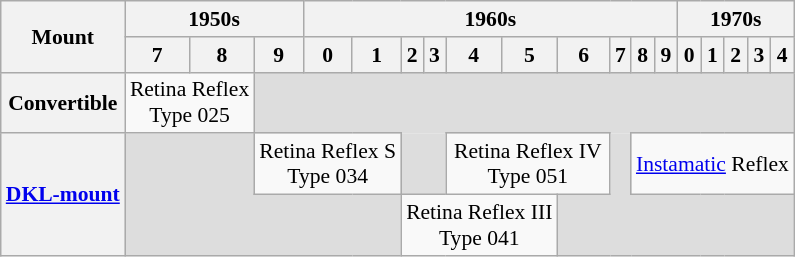<table class="wikitable" style="font-size:90%;text-align:center;">
<tr>
<th rowspan=2>Mount</th>
<th colspan=3>1950s</th>
<th colspan=10>1960s</th>
<th colspan=5>1970s</th>
</tr>
<tr>
<th>7</th>
<th>8</th>
<th>9</th>
<th>0</th>
<th>1</th>
<th>2</th>
<th>3</th>
<th>4</th>
<th>5</th>
<th>6</th>
<th>7</th>
<th>8</th>
<th>9</th>
<th>0</th>
<th>1</th>
<th>2</th>
<th>3</th>
<th>4</th>
</tr>
<tr>
<th>Convertible</th>
<td colspan=2>Retina Reflex<br>Type 025</td>
<td colspan=16 style="background:#ddd;border:none;"> </td>
</tr>
<tr>
<th rowspan=2><a href='#'>DKL-mount</a></th>
<td colspan=2 style="background:#ddd;border:none;"> </td>
<td colspan=3>Retina Reflex S<br>Type 034</td>
<td colspan=2 style="background:#ddd;border:none;"> </td>
<td colspan=3>Retina Reflex IV<br>Type 051</td>
<td colspan=1 style="background:#ddd;border:none;"> </td>
<td colspan=7><a href='#'>Instamatic</a> Reflex</td>
</tr>
<tr>
<td colspan=5 style="background:#ddd;border:none;"> </td>
<td colspan=4>Retina Reflex III<br>Type 041</td>
<td colspan=9 style="background:#ddd;border:none;"> </td>
</tr>
</table>
